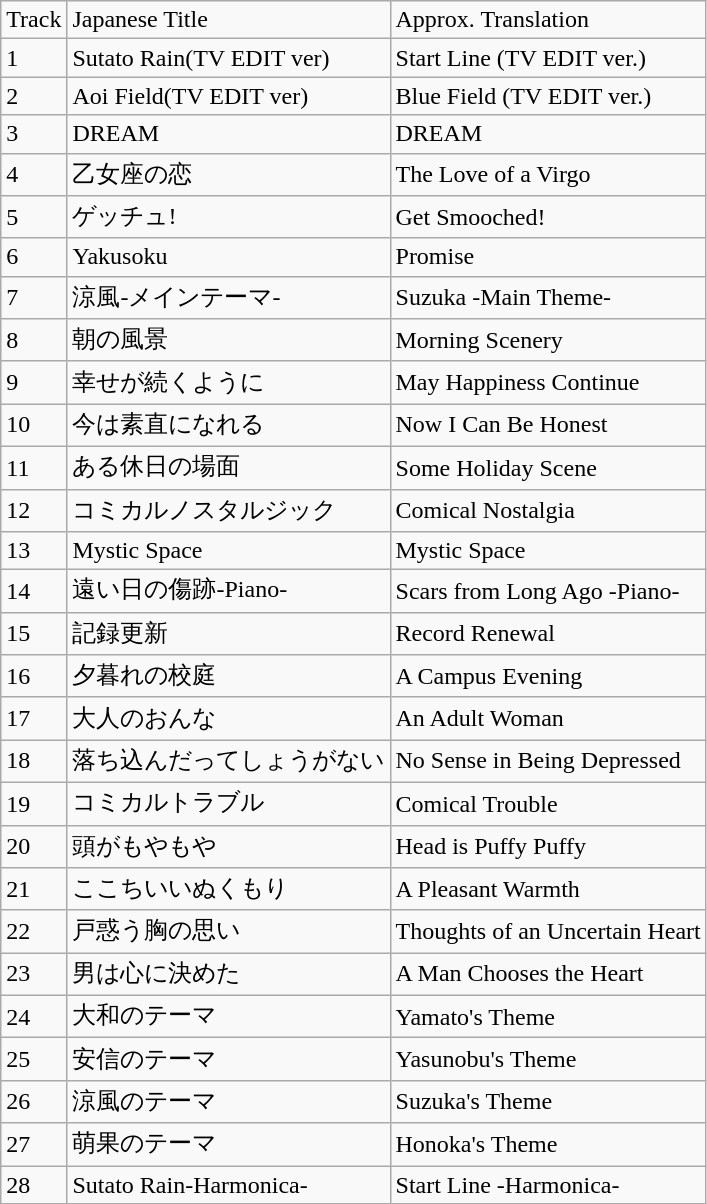<table class="wikitable">
<tr>
<td>Track</td>
<td>Japanese Title</td>
<td>Approx. Translation</td>
</tr>
<tr>
<td>1</td>
<td>Sutato Rain(TV EDIT ver)</td>
<td>Start Line (TV EDIT ver.)</td>
</tr>
<tr>
<td>2</td>
<td>Aoi Field(TV EDIT ver)</td>
<td>Blue Field (TV EDIT ver.)</td>
</tr>
<tr>
<td>3</td>
<td>DREAM</td>
<td>DREAM</td>
</tr>
<tr>
<td>4</td>
<td>乙女座の恋</td>
<td>The Love of a Virgo</td>
</tr>
<tr>
<td>5</td>
<td>ゲッチュ!</td>
<td>Get Smooched!</td>
</tr>
<tr>
<td>6</td>
<td>Yakusoku</td>
<td>Promise</td>
</tr>
<tr>
<td>7</td>
<td>涼風-メインテーマ-</td>
<td>Suzuka -Main Theme-</td>
</tr>
<tr>
<td>8</td>
<td>朝の風景</td>
<td>Morning Scenery</td>
</tr>
<tr>
<td>9</td>
<td>幸せが続くように</td>
<td>May Happiness Continue</td>
</tr>
<tr>
<td>10</td>
<td>今は素直になれる</td>
<td>Now I Can Be Honest</td>
</tr>
<tr>
<td>11</td>
<td>ある休日の場面</td>
<td>Some Holiday Scene</td>
</tr>
<tr>
<td>12</td>
<td>コミカルノスタルジック</td>
<td>Comical Nostalgia</td>
</tr>
<tr>
<td>13</td>
<td>Mystic Space</td>
<td>Mystic Space</td>
</tr>
<tr>
<td>14</td>
<td>遠い日の傷跡-Piano-</td>
<td>Scars from Long Ago -Piano-</td>
</tr>
<tr>
<td>15</td>
<td>記録更新</td>
<td>Record Renewal</td>
</tr>
<tr>
<td>16</td>
<td>夕暮れの校庭</td>
<td>A Campus Evening</td>
</tr>
<tr>
<td>17</td>
<td>大人のおんな</td>
<td>An Adult Woman</td>
</tr>
<tr>
<td>18</td>
<td>落ち込んだってしょうがない</td>
<td>No Sense in Being Depressed</td>
</tr>
<tr>
<td>19</td>
<td>コミカルトラブル</td>
<td>Comical Trouble</td>
</tr>
<tr>
<td>20</td>
<td>頭がもやもや</td>
<td>Head is Puffy Puffy</td>
</tr>
<tr>
<td>21</td>
<td>ここちいいぬくもり</td>
<td>A Pleasant Warmth</td>
</tr>
<tr>
<td>22</td>
<td>戸惑う胸の思い</td>
<td>Thoughts of an Uncertain Heart</td>
</tr>
<tr>
<td>23</td>
<td>男は心に決めた</td>
<td>A Man Chooses the Heart</td>
</tr>
<tr>
<td>24</td>
<td>大和のテーマ</td>
<td>Yamato's Theme</td>
</tr>
<tr>
<td>25</td>
<td>安信のテーマ</td>
<td>Yasunobu's Theme</td>
</tr>
<tr>
<td>26</td>
<td>涼風のテーマ</td>
<td>Suzuka's Theme</td>
</tr>
<tr>
<td>27</td>
<td>萌果のテーマ</td>
<td>Honoka's Theme</td>
</tr>
<tr>
<td>28</td>
<td>Sutato Rain-Harmonica-</td>
<td>Start Line -Harmonica-</td>
</tr>
</table>
